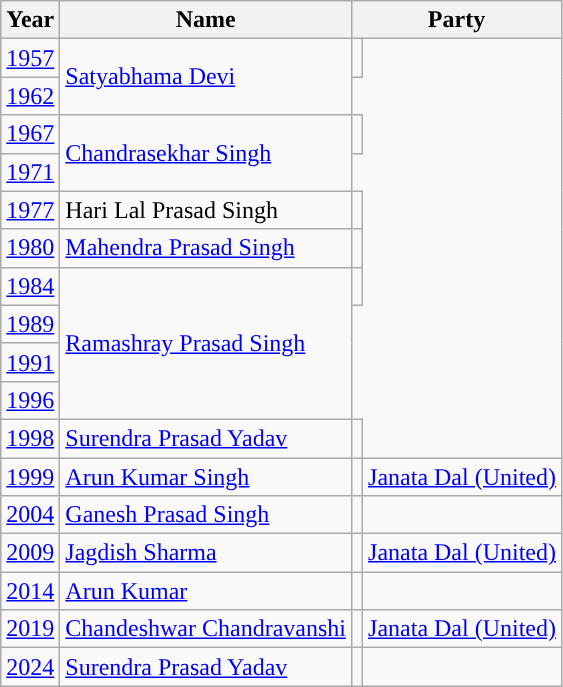<table class="wikitable">
<tr>
<th>Year</th>
<th>Name</th>
<th colspan="2">Party</th>
</tr>
<tr>
<td><a href='#'>1957</a></td>
<td rowspan="2"><a href='#'>Satyabhama Devi</a></td>
<td></td>
</tr>
<tr>
<td><a href='#'>1962</a></td>
</tr>
<tr>
<td><a href='#'>1967</a></td>
<td rowspan="2"><a href='#'>Chandrasekhar Singh</a></td>
<td></td>
</tr>
<tr>
<td><a href='#'>1971</a></td>
</tr>
<tr>
<td><a href='#'>1977</a></td>
<td>Hari Lal Prasad Singh</td>
<td></td>
</tr>
<tr>
<td><a href='#'>1980</a></td>
<td><a href='#'>Mahendra Prasad Singh</a></td>
<td></td>
</tr>
<tr>
<td><a href='#'>1984</a></td>
<td rowspan="4"><a href='#'>Ramashray Prasad Singh</a></td>
<td></td>
</tr>
<tr>
<td><a href='#'>1989</a></td>
</tr>
<tr>
<td><a href='#'>1991</a></td>
</tr>
<tr>
<td><a href='#'>1996</a></td>
</tr>
<tr>
<td><a href='#'>1998</a></td>
<td><a href='#'>Surendra Prasad Yadav </a></td>
<td></td>
</tr>
<tr>
<td><a href='#'>1999</a></td>
<td><a href='#'>Arun Kumar Singh</a></td>
<td style="background-color: "></td>
<td><a href='#'>Janata Dal (United)</a></td>
</tr>
<tr>
<td><a href='#'>2004</a></td>
<td><a href='#'>Ganesh Prasad Singh</a></td>
<td></td>
</tr>
<tr>
<td><a href='#'>2009</a></td>
<td><a href='#'>Jagdish Sharma</a></td>
<td style="background-color: "></td>
<td><a href='#'>Janata Dal (United)</a></td>
</tr>
<tr>
<td><a href='#'>2014</a></td>
<td><a href='#'>Arun Kumar</a></td>
<td></td>
</tr>
<tr>
<td><a href='#'>2019</a></td>
<td><a href='#'>Chandeshwar Chandravanshi</a></td>
<td style="background-color: "></td>
<td><a href='#'>Janata Dal (United)</a></td>
</tr>
<tr>
<td><a href='#'>2024</a></td>
<td><a href='#'>Surendra Prasad Yadav</a></td>
<td></td>
</tr>
</table>
